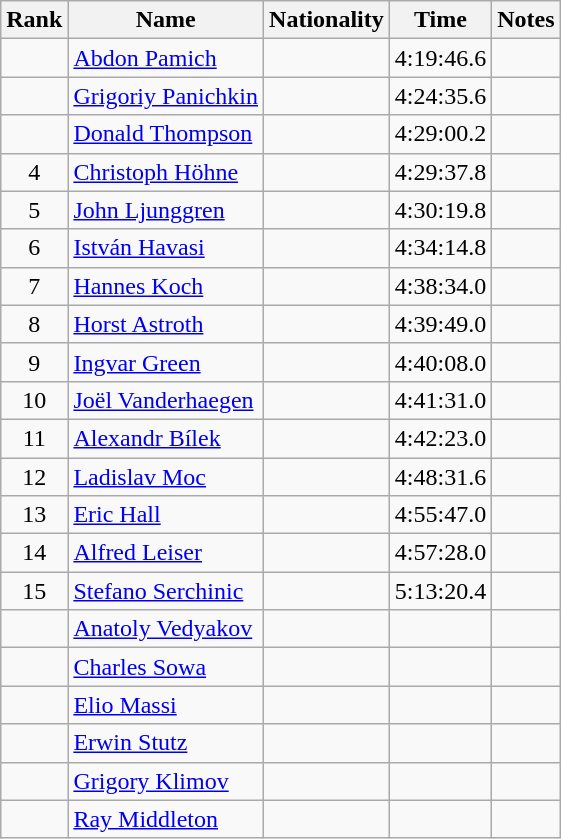<table class="wikitable sortable" style="text-align:center">
<tr>
<th>Rank</th>
<th>Name</th>
<th>Nationality</th>
<th>Time</th>
<th>Notes</th>
</tr>
<tr>
<td></td>
<td align=left><a href='#'>Abdon Pamich</a></td>
<td align=left></td>
<td>4:19:46.6</td>
<td></td>
</tr>
<tr>
<td></td>
<td align=left><a href='#'>Grigoriy Panichkin</a></td>
<td align=left></td>
<td>4:24:35.6</td>
<td></td>
</tr>
<tr>
<td></td>
<td align=left><a href='#'>Donald Thompson</a></td>
<td align=left></td>
<td>4:29:00.2</td>
<td></td>
</tr>
<tr>
<td>4</td>
<td align=left><a href='#'>Christoph Höhne</a></td>
<td align=left></td>
<td>4:29:37.8</td>
<td></td>
</tr>
<tr>
<td>5</td>
<td align=left><a href='#'>John Ljunggren</a></td>
<td align=left></td>
<td>4:30:19.8</td>
<td></td>
</tr>
<tr>
<td>6</td>
<td align=left><a href='#'>István Havasi</a></td>
<td align=left></td>
<td>4:34:14.8</td>
<td></td>
</tr>
<tr>
<td>7</td>
<td align=left><a href='#'>Hannes Koch</a></td>
<td align=left></td>
<td>4:38:34.0</td>
<td></td>
</tr>
<tr>
<td>8</td>
<td align=left><a href='#'>Horst Astroth</a></td>
<td align=left></td>
<td>4:39:49.0</td>
<td></td>
</tr>
<tr>
<td>9</td>
<td align=left><a href='#'>Ingvar Green</a></td>
<td align=left></td>
<td>4:40:08.0</td>
<td></td>
</tr>
<tr>
<td>10</td>
<td align=left><a href='#'>Joël Vanderhaegen</a></td>
<td align=left></td>
<td>4:41:31.0</td>
<td></td>
</tr>
<tr>
<td>11</td>
<td align=left><a href='#'>Alexandr Bílek</a></td>
<td align=left></td>
<td>4:42:23.0</td>
<td></td>
</tr>
<tr>
<td>12</td>
<td align=left><a href='#'>Ladislav Moc</a></td>
<td align=left></td>
<td>4:48:31.6</td>
<td></td>
</tr>
<tr>
<td>13</td>
<td align=left><a href='#'>Eric Hall</a></td>
<td align=left></td>
<td>4:55:47.0</td>
<td></td>
</tr>
<tr>
<td>14</td>
<td align=left><a href='#'>Alfred Leiser</a></td>
<td align=left></td>
<td>4:57:28.0</td>
<td></td>
</tr>
<tr>
<td>15</td>
<td align=left><a href='#'>Stefano Serchinic</a></td>
<td align=left></td>
<td>5:13:20.4</td>
<td></td>
</tr>
<tr>
<td></td>
<td align=left><a href='#'>Anatoly Vedyakov</a></td>
<td align=left></td>
<td></td>
<td></td>
</tr>
<tr>
<td></td>
<td align=left><a href='#'>Charles Sowa</a></td>
<td align=left></td>
<td></td>
<td></td>
</tr>
<tr>
<td></td>
<td align=left><a href='#'>Elio Massi</a></td>
<td align=left></td>
<td></td>
<td></td>
</tr>
<tr>
<td></td>
<td align=left><a href='#'>Erwin Stutz</a></td>
<td align=left></td>
<td></td>
<td></td>
</tr>
<tr>
<td></td>
<td align=left><a href='#'>Grigory Klimov</a></td>
<td align=left></td>
<td></td>
<td></td>
</tr>
<tr>
<td></td>
<td align=left><a href='#'>Ray Middleton</a></td>
<td align=left></td>
<td></td>
<td></td>
</tr>
</table>
